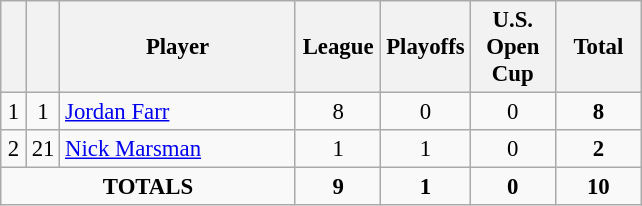<table class="wikitable sortable" style="font-size: 95%; text-align: center;">
<tr>
<th width=10></th>
<th width=10></th>
<th width=150>Player</th>
<th width=50>League</th>
<th width=50>Playoffs</th>
<th width=50>U.S. Open Cup</th>
<th width=50>Total</th>
</tr>
<tr>
<td>1</td>
<td>1</td>
<td align=left> <a href='#'>Jordan Farr</a></td>
<td>8</td>
<td>0</td>
<td>0</td>
<td><strong>8</strong></td>
</tr>
<tr>
<td>2</td>
<td>21</td>
<td align=left> <a href='#'>Nick Marsman</a></td>
<td>1</td>
<td>1</td>
<td>0</td>
<td><strong>2</strong></td>
</tr>
<tr>
<td colspan="3"><strong>TOTALS</strong></td>
<td><strong>9</strong></td>
<td><strong>1</strong></td>
<td><strong>0</strong></td>
<td><strong>10</strong></td>
</tr>
</table>
